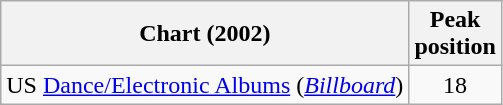<table class="wikitable sortable">
<tr>
<th align="center">Chart (2002)</th>
<th align="center">Peak<br>position</th>
</tr>
<tr>
<td>US <a href='#'>Dance/Electronic Albums</a> (<em><a href='#'>Billboard</a></em>)</td>
<td align="center">18</td>
</tr>
</table>
